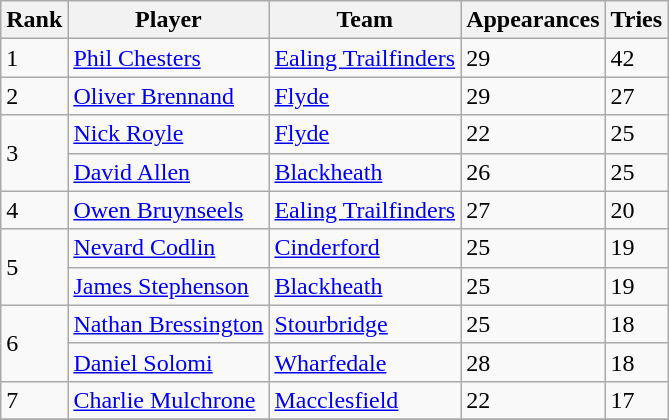<table class="wikitable">
<tr>
<th>Rank</th>
<th>Player</th>
<th>Team</th>
<th>Appearances</th>
<th>Tries</th>
</tr>
<tr>
<td>1</td>
<td> <a href='#'>Phil Chesters</a></td>
<td><a href='#'>Ealing Trailfinders</a></td>
<td>29</td>
<td>42</td>
</tr>
<tr>
<td>2</td>
<td> <a href='#'>Oliver Brennand</a></td>
<td><a href='#'>Flyde</a></td>
<td>29</td>
<td>27</td>
</tr>
<tr>
<td rowspan=2>3</td>
<td> <a href='#'>Nick Royle</a></td>
<td><a href='#'>Flyde</a></td>
<td>22</td>
<td>25</td>
</tr>
<tr>
<td> <a href='#'>David Allen</a></td>
<td><a href='#'>Blackheath</a></td>
<td>26</td>
<td>25</td>
</tr>
<tr>
<td>4</td>
<td> <a href='#'>Owen Bruynseels</a></td>
<td><a href='#'>Ealing Trailfinders</a></td>
<td>27</td>
<td>20</td>
</tr>
<tr>
<td rowspan=2>5</td>
<td> <a href='#'>Nevard Codlin</a></td>
<td><a href='#'>Cinderford</a></td>
<td>25</td>
<td>19</td>
</tr>
<tr>
<td> <a href='#'>James Stephenson</a></td>
<td><a href='#'>Blackheath</a></td>
<td>25</td>
<td>19</td>
</tr>
<tr>
<td rowspan=2>6</td>
<td> <a href='#'>Nathan Bressington</a></td>
<td><a href='#'>Stourbridge</a></td>
<td>25</td>
<td>18</td>
</tr>
<tr>
<td> <a href='#'>Daniel Solomi</a></td>
<td><a href='#'>Wharfedale</a></td>
<td>28</td>
<td>18</td>
</tr>
<tr>
<td>7</td>
<td> <a href='#'>Charlie Mulchrone</a></td>
<td><a href='#'>Macclesfield</a></td>
<td>22</td>
<td>17</td>
</tr>
<tr>
</tr>
</table>
